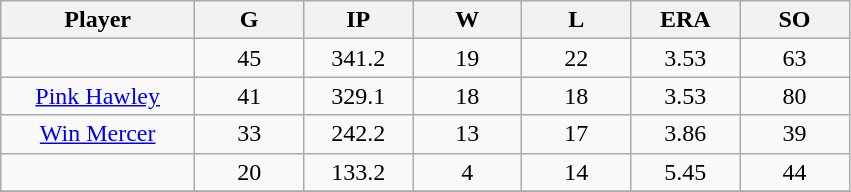<table class="wikitable sortable">
<tr>
<th bgcolor="#DDDDFF" width="16%">Player</th>
<th bgcolor="#DDDDFF" width="9%">G</th>
<th bgcolor="#DDDDFF" width="9%">IP</th>
<th bgcolor="#DDDDFF" width="9%">W</th>
<th bgcolor="#DDDDFF" width="9%">L</th>
<th bgcolor="#DDDDFF" width="9%">ERA</th>
<th bgcolor="#DDDDFF" width="9%">SO</th>
</tr>
<tr align="center">
<td></td>
<td>45</td>
<td>341.2</td>
<td>19</td>
<td>22</td>
<td>3.53</td>
<td>63</td>
</tr>
<tr align="center">
<td><a href='#'>Pink Hawley</a></td>
<td>41</td>
<td>329.1</td>
<td>18</td>
<td>18</td>
<td>3.53</td>
<td>80</td>
</tr>
<tr align=center>
<td><a href='#'>Win Mercer</a></td>
<td>33</td>
<td>242.2</td>
<td>13</td>
<td>17</td>
<td>3.86</td>
<td>39</td>
</tr>
<tr align=center>
<td></td>
<td>20</td>
<td>133.2</td>
<td>4</td>
<td>14</td>
<td>5.45</td>
<td>44</td>
</tr>
<tr align="center">
</tr>
</table>
